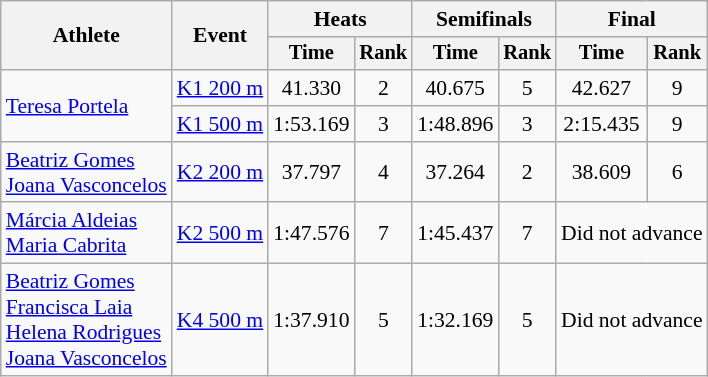<table class="wikitable" style="font-size:90%; text-align:center;">
<tr>
<th rowspan=2>Athlete</th>
<th rowspan=2>Event</th>
<th colspan=2>Heats</th>
<th colspan=2>Semifinals</th>
<th colspan=2>Final</th>
</tr>
<tr style="font-size:95%">
<th>Time</th>
<th>Rank</th>
<th>Time</th>
<th>Rank</th>
<th>Time</th>
<th>Rank</th>
</tr>
<tr>
<td align=left rowspan=2><a href='#'>Teresa Portela</a></td>
<td align=left><a href='#'>K1 200 m</a></td>
<td>41.330</td>
<td>2 <strong></strong></td>
<td>40.675</td>
<td>5 <strong></strong></td>
<td>42.627</td>
<td>9</td>
</tr>
<tr>
<td align=left><a href='#'>K1 500 m</a></td>
<td>1:53.169</td>
<td>3 <strong></strong></td>
<td>1:48.896</td>
<td>3 <strong></strong></td>
<td>2:15.435</td>
<td>9</td>
</tr>
<tr>
<td align=left><a href='#'>Beatriz Gomes</a><br><a href='#'>Joana Vasconcelos</a></td>
<td align=left><a href='#'>K2 200 m</a></td>
<td>37.797</td>
<td>4 <strong></strong></td>
<td>37.264</td>
<td>2 <strong></strong></td>
<td>38.609</td>
<td>6</td>
</tr>
<tr>
<td align=left><a href='#'>Márcia Aldeias</a><br><a href='#'>Maria Cabrita</a></td>
<td align=left><a href='#'>K2 500 m</a></td>
<td>1:47.576</td>
<td>7 <strong></strong></td>
<td>1:45.437</td>
<td>7</td>
<td colspan=2>Did not advance</td>
</tr>
<tr>
<td align=left><a href='#'>Beatriz Gomes</a><br><a href='#'>Francisca Laia</a><br><a href='#'>Helena Rodrigues</a><br><a href='#'>Joana Vasconcelos</a></td>
<td align=left><a href='#'>K4 500 m</a></td>
<td>1:37.910</td>
<td>5 <strong></strong></td>
<td>1:32.169</td>
<td>5</td>
<td colspan=2>Did not advance</td>
</tr>
</table>
